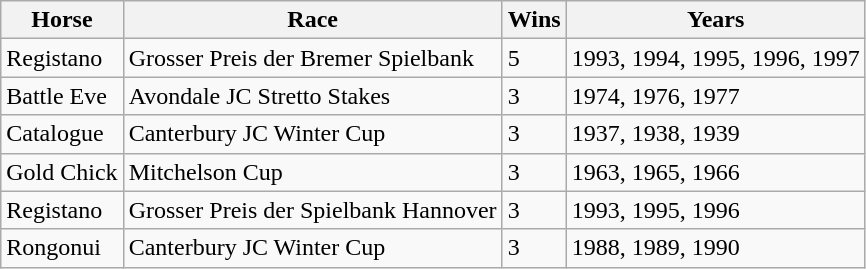<table class="wikitable sortable">
<tr>
<th>Horse</th>
<th>Race</th>
<th>Wins</th>
<th>Years</th>
</tr>
<tr>
<td>Registano</td>
<td>Grosser Preis der Bremer Spielbank</td>
<td>5</td>
<td>1993, 1994, 1995, 1996, 1997</td>
</tr>
<tr>
<td>Battle Eve</td>
<td>Avondale JC Stretto Stakes</td>
<td>3</td>
<td>1974, 1976, 1977</td>
</tr>
<tr>
<td>Catalogue</td>
<td>Canterbury JC Winter Cup</td>
<td>3</td>
<td>1937, 1938, 1939</td>
</tr>
<tr>
<td>Gold Chick</td>
<td>Mitchelson Cup</td>
<td>3</td>
<td>1963, 1965, 1966</td>
</tr>
<tr>
<td>Registano</td>
<td>Grosser Preis der Spielbank Hannover</td>
<td>3</td>
<td>1993, 1995, 1996</td>
</tr>
<tr>
<td>Rongonui</td>
<td>Canterbury JC Winter Cup</td>
<td>3</td>
<td>1988, 1989, 1990</td>
</tr>
</table>
